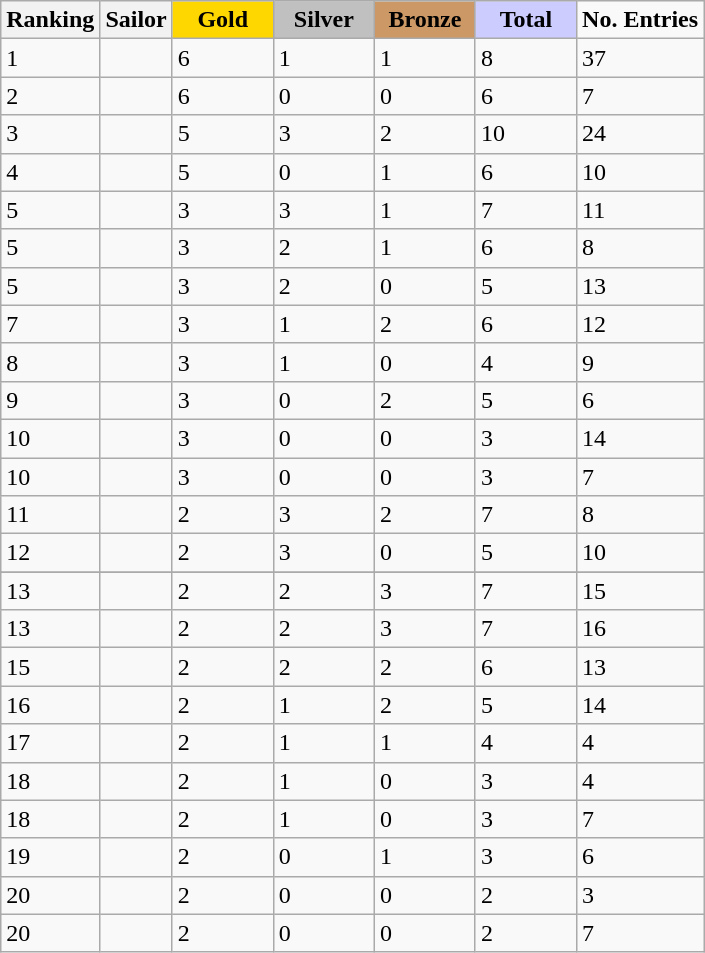<table class="wikitable sortable">
<tr>
<th align=center><strong>Ranking</strong></th>
<th align=center><strong>Sailor</strong></th>
<td style="background:gold; width:60px; text-align:center;"><strong>Gold</strong></td>
<td style="background:silver; width:60px; text-align:center;"><strong>Silver</strong></td>
<td style="background:#c96; width:60px; text-align:center;"><strong>Bronze</strong></td>
<td style="background:#ccf; width:60px; text-align:center;"><strong>Total</strong></td>
<td width:60px; text-align:center;"><strong>No. Entries</strong></td>
</tr>
<tr>
<td>1</td>
<td></td>
<td>6</td>
<td>1</td>
<td>1</td>
<td>8</td>
<td>37</td>
</tr>
<tr>
<td>2</td>
<td></td>
<td>6</td>
<td>0</td>
<td>0</td>
<td>6</td>
<td>7</td>
</tr>
<tr>
<td>3</td>
<td></td>
<td>5</td>
<td>3</td>
<td>2</td>
<td>10</td>
<td>24</td>
</tr>
<tr>
<td>4</td>
<td></td>
<td>5</td>
<td>0</td>
<td>1</td>
<td>6</td>
<td>10</td>
</tr>
<tr>
<td>5</td>
<td></td>
<td>3</td>
<td>3</td>
<td>1</td>
<td>7</td>
<td>11</td>
</tr>
<tr>
<td>5</td>
<td></td>
<td>3</td>
<td>2</td>
<td>1</td>
<td>6</td>
<td>8</td>
</tr>
<tr>
<td>5</td>
<td></td>
<td>3</td>
<td>2</td>
<td>0</td>
<td>5</td>
<td>13</td>
</tr>
<tr>
<td>7</td>
<td></td>
<td>3</td>
<td>1</td>
<td>2</td>
<td>6</td>
<td>12</td>
</tr>
<tr>
<td>8</td>
<td></td>
<td>3</td>
<td>1</td>
<td>0</td>
<td>4</td>
<td>9</td>
</tr>
<tr>
<td>9</td>
<td></td>
<td>3</td>
<td>0</td>
<td>2</td>
<td>5</td>
<td>6</td>
</tr>
<tr>
<td>10</td>
<td></td>
<td>3</td>
<td>0</td>
<td>0</td>
<td>3</td>
<td>14</td>
</tr>
<tr>
<td>10</td>
<td></td>
<td>3</td>
<td>0</td>
<td>0</td>
<td>3</td>
<td>7</td>
</tr>
<tr>
<td>11</td>
<td></td>
<td>2</td>
<td>3</td>
<td>2</td>
<td>7</td>
<td>8</td>
</tr>
<tr>
<td>12</td>
<td></td>
<td>2</td>
<td>3</td>
<td>0</td>
<td>5</td>
<td>10</td>
</tr>
<tr>
</tr>
<tr>
<td>13</td>
<td></td>
<td>2</td>
<td>2</td>
<td>3</td>
<td>7</td>
<td>15</td>
</tr>
<tr>
<td>13</td>
<td></td>
<td>2</td>
<td>2</td>
<td>3</td>
<td>7</td>
<td>16</td>
</tr>
<tr>
<td>15</td>
<td></td>
<td>2</td>
<td>2</td>
<td>2</td>
<td>6</td>
<td>13</td>
</tr>
<tr>
<td>16</td>
<td></td>
<td>2</td>
<td>1</td>
<td>2</td>
<td>5</td>
<td>14</td>
</tr>
<tr>
<td>17</td>
<td></td>
<td>2</td>
<td>1</td>
<td>1</td>
<td>4</td>
<td>4</td>
</tr>
<tr>
<td>18</td>
<td></td>
<td>2</td>
<td>1</td>
<td>0</td>
<td>3</td>
<td>4</td>
</tr>
<tr>
<td>18</td>
<td></td>
<td>2</td>
<td>1</td>
<td>0</td>
<td>3</td>
<td>7</td>
</tr>
<tr>
<td>19</td>
<td></td>
<td>2</td>
<td>0</td>
<td>1</td>
<td>3</td>
<td>6</td>
</tr>
<tr>
<td>20</td>
<td></td>
<td>2</td>
<td>0</td>
<td>0</td>
<td>2</td>
<td>3</td>
</tr>
<tr>
<td>20</td>
<td></td>
<td>2</td>
<td>0</td>
<td>0</td>
<td>2</td>
<td>7</td>
</tr>
</table>
